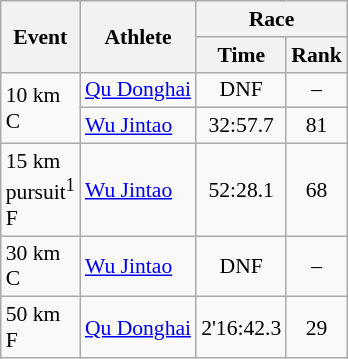<table class="wikitable" border="1" style="font-size:90%">
<tr>
<th rowspan=2>Event</th>
<th rowspan=2>Athlete</th>
<th colspan=2>Race</th>
</tr>
<tr>
<th>Time</th>
<th>Rank</th>
</tr>
<tr>
<td rowspan=2>10 km <br> C</td>
<td><a href='#'>Qu Donghai</a></td>
<td align=center>DNF</td>
<td align=center>–</td>
</tr>
<tr>
<td><a href='#'>Wu Jintao</a></td>
<td align=center>32:57.7</td>
<td align=center>81</td>
</tr>
<tr>
<td>15 km <br> pursuit<sup>1</sup> <br> F</td>
<td><a href='#'>Wu Jintao</a></td>
<td align=center>52:28.1</td>
<td align=center>68</td>
</tr>
<tr>
<td>30 km <br> C</td>
<td><a href='#'>Wu Jintao</a></td>
<td align=center>DNF</td>
<td align=center>–</td>
</tr>
<tr>
<td>50 km <br> F</td>
<td><a href='#'>Qu Donghai</a></td>
<td align=center>2'16:42.3</td>
<td align=center>29</td>
</tr>
</table>
